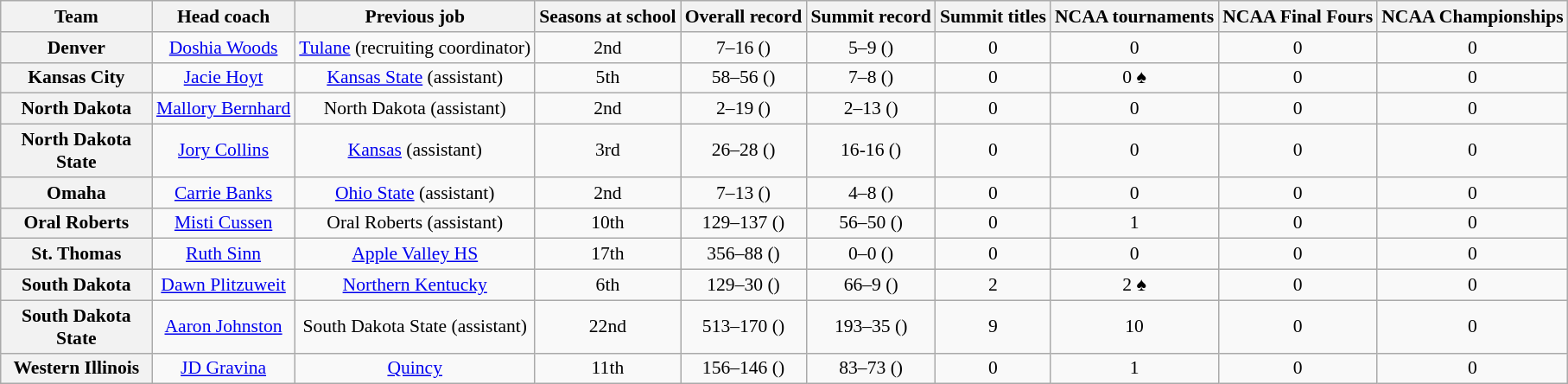<table class="wikitable sortable" style="text-align: center;font-size:90%;">
<tr>
<th width="110">Team</th>
<th>Head coach</th>
<th>Previous job</th>
<th>Seasons at school</th>
<th>Overall record</th>
<th>Summit record</th>
<th>Summit titles</th>
<th>NCAA tournaments</th>
<th>NCAA Final Fours</th>
<th>NCAA Championships</th>
</tr>
<tr>
<th style=>Denver</th>
<td><a href='#'>Doshia Woods</a></td>
<td><a href='#'>Tulane</a> (recruiting coordinator)</td>
<td>2nd</td>
<td>7–16 ()</td>
<td>5–9 ()</td>
<td>0</td>
<td>0</td>
<td>0</td>
<td>0</td>
</tr>
<tr>
<th style=>Kansas City</th>
<td><a href='#'>Jacie Hoyt</a></td>
<td><a href='#'>Kansas State</a> (assistant)</td>
<td>5th</td>
<td>58–56 ()</td>
<td>7–8 () </td>
<td>0</td>
<td>0 ♠</td>
<td>0</td>
<td>0</td>
</tr>
<tr>
<th style=>North Dakota</th>
<td><a href='#'>Mallory Bernhard</a></td>
<td>North Dakota (assistant)</td>
<td>2nd</td>
<td>2–19 ()</td>
<td>2–13 ()</td>
<td>0</td>
<td>0</td>
<td>0</td>
<td>0</td>
</tr>
<tr>
<th style=>North Dakota State</th>
<td><a href='#'>Jory Collins</a></td>
<td><a href='#'>Kansas</a> (assistant)</td>
<td>3rd</td>
<td>26–28 ()</td>
<td>16-16 ()</td>
<td>0</td>
<td>0</td>
<td>0</td>
<td>0</td>
</tr>
<tr>
<th style=>Omaha</th>
<td><a href='#'>Carrie Banks</a></td>
<td><a href='#'>Ohio State</a> (assistant)</td>
<td>2nd</td>
<td>7–13 ()</td>
<td>4–8 ()</td>
<td>0</td>
<td>0</td>
<td>0</td>
<td>0</td>
</tr>
<tr>
<th style=>Oral Roberts</th>
<td><a href='#'>Misti Cussen</a></td>
<td>Oral Roberts (assistant)</td>
<td>10th</td>
<td>129–137 ()</td>
<td>56–50 () </td>
<td>0</td>
<td>1</td>
<td>0</td>
<td>0</td>
</tr>
<tr>
<th style=>St. Thomas</th>
<td><a href='#'>Ruth Sinn</a></td>
<td><a href='#'>Apple Valley HS</a></td>
<td>17th</td>
<td>356–88 ()</td>
<td>0–0 ()</td>
<td>0</td>
<td>0</td>
<td>0</td>
<td>0</td>
</tr>
<tr>
<th style=>South Dakota</th>
<td><a href='#'>Dawn Plitzuweit</a></td>
<td><a href='#'>Northern Kentucky</a></td>
<td>6th</td>
<td>129–30 ()</td>
<td>66–9 ()</td>
<td>2</td>
<td>2 ♠</td>
<td>0</td>
<td>0</td>
</tr>
<tr>
<th style=>South Dakota State</th>
<td><a href='#'>Aaron Johnston</a></td>
<td>South Dakota State (assistant)</td>
<td>22nd</td>
<td>513–170 ()</td>
<td>193–35 ()</td>
<td>9</td>
<td>10</td>
<td>0</td>
<td>0</td>
</tr>
<tr>
<th style=>Western Illinois</th>
<td><a href='#'>JD Gravina</a></td>
<td><a href='#'>Quincy</a></td>
<td>11th</td>
<td>156–146 ()</td>
<td>83–73 ()</td>
<td>0</td>
<td>1</td>
<td>0</td>
<td>0</td>
</tr>
</table>
